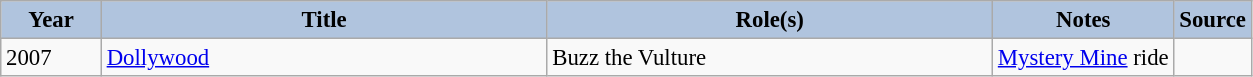<table class="wikitable sortable plainrowheaders" style="width=95%; font-size: 95%;">
<tr>
<th style="background:#b0c4de; width:60px;">Year</th>
<th style="background:#b0c4de; width:290px;">Title</th>
<th style="background:#b0c4de; width:290px;">Role(s)</th>
<th style="background:#b0c4de;" class="unsortable">Notes</th>
<th style="background:#b0c4de;">Source</th>
</tr>
<tr>
<td>2007</td>
<td><a href='#'>Dollywood</a></td>
<td>Buzz the Vulture</td>
<td><a href='#'>Mystery Mine</a> ride</td>
<td></td>
</tr>
</table>
